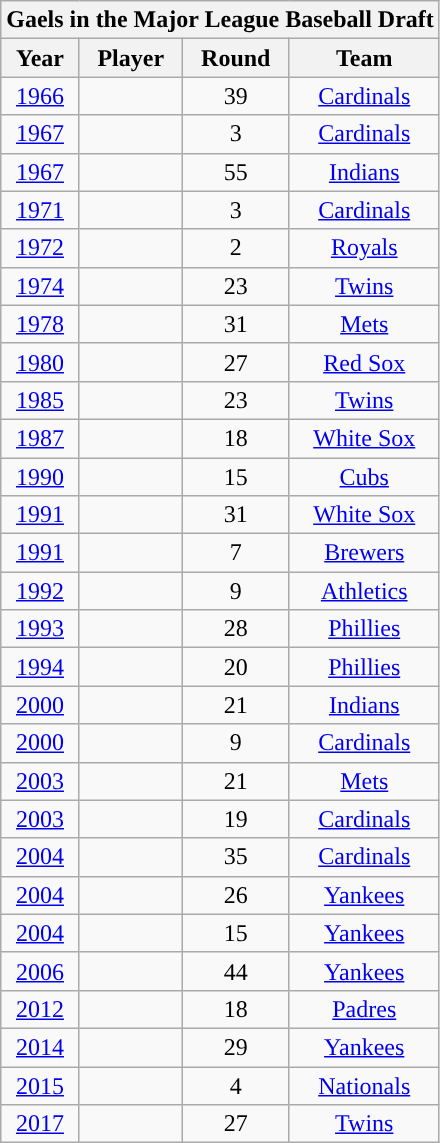<table class="wikitable sortable collapsible collapsed" style="text-align:center">
<tr>
<th colspan=4>Gaels in the Major League Baseball Draft</th>
</tr>
<tr>
<th>Year</th>
<th>Player</th>
<th>Round</th>
<th>Team</th>
</tr>
<tr>
<td><a href='#'>1966</a></td>
<td></td>
<td>39</td>
<td><a href='#'>Cardinals</a></td>
</tr>
<tr>
<td><a href='#'>1967</a></td>
<td></td>
<td>3</td>
<td><a href='#'>Cardinals</a></td>
</tr>
<tr>
<td><a href='#'>1967</a></td>
<td></td>
<td>55</td>
<td><a href='#'>Indians</a></td>
</tr>
<tr>
<td><a href='#'>1971</a></td>
<td></td>
<td>3</td>
<td><a href='#'>Cardinals</a></td>
</tr>
<tr>
<td><a href='#'>1972</a></td>
<td></td>
<td>2</td>
<td><a href='#'>Royals</a></td>
</tr>
<tr>
<td><a href='#'>1974</a></td>
<td></td>
<td>23</td>
<td><a href='#'>Twins</a></td>
</tr>
<tr>
<td><a href='#'>1978</a></td>
<td></td>
<td>31</td>
<td><a href='#'>Mets</a></td>
</tr>
<tr>
<td><a href='#'>1980</a></td>
<td></td>
<td>27</td>
<td><a href='#'>Red Sox</a></td>
</tr>
<tr>
<td><a href='#'>1985</a></td>
<td></td>
<td>23</td>
<td><a href='#'>Twins</a></td>
</tr>
<tr>
<td><a href='#'>1987</a></td>
<td></td>
<td>18</td>
<td><a href='#'>White Sox</a></td>
</tr>
<tr>
<td><a href='#'>1990</a></td>
<td></td>
<td>15</td>
<td><a href='#'>Cubs</a></td>
</tr>
<tr>
<td><a href='#'>1991</a></td>
<td></td>
<td>31</td>
<td><a href='#'>White Sox</a></td>
</tr>
<tr>
<td><a href='#'>1991</a></td>
<td></td>
<td>7</td>
<td><a href='#'>Brewers</a></td>
</tr>
<tr>
<td><a href='#'>1992</a></td>
<td></td>
<td>9</td>
<td><a href='#'>Athletics</a></td>
</tr>
<tr>
<td><a href='#'>1993</a></td>
<td></td>
<td>28</td>
<td><a href='#'>Phillies</a></td>
</tr>
<tr>
<td><a href='#'>1994</a></td>
<td></td>
<td>20</td>
<td><a href='#'>Phillies</a></td>
</tr>
<tr>
<td><a href='#'>2000</a></td>
<td></td>
<td>21</td>
<td><a href='#'>Indians</a></td>
</tr>
<tr>
<td><a href='#'>2000</a></td>
<td></td>
<td>9</td>
<td><a href='#'>Cardinals</a></td>
</tr>
<tr>
<td><a href='#'>2003</a></td>
<td></td>
<td>21</td>
<td><a href='#'>Mets</a></td>
</tr>
<tr>
<td><a href='#'>2003</a></td>
<td></td>
<td>19</td>
<td><a href='#'>Cardinals</a></td>
</tr>
<tr>
<td><a href='#'>2004</a></td>
<td></td>
<td>35</td>
<td><a href='#'>Cardinals</a></td>
</tr>
<tr>
<td><a href='#'>2004</a></td>
<td></td>
<td>26</td>
<td><a href='#'>Yankees</a></td>
</tr>
<tr>
<td><a href='#'>2004</a></td>
<td></td>
<td>15</td>
<td><a href='#'>Yankees</a></td>
</tr>
<tr>
<td><a href='#'>2006</a></td>
<td></td>
<td>44</td>
<td><a href='#'>Yankees</a></td>
</tr>
<tr>
<td><a href='#'>2012</a></td>
<td></td>
<td>18</td>
<td><a href='#'>Padres</a></td>
</tr>
<tr>
<td><a href='#'>2014</a></td>
<td></td>
<td>29</td>
<td><a href='#'>Yankees</a></td>
</tr>
<tr>
<td><a href='#'>2015</a></td>
<td></td>
<td>4</td>
<td><a href='#'>Nationals</a></td>
</tr>
<tr>
<td><a href='#'>2017</a></td>
<td></td>
<td>27</td>
<td><a href='#'>Twins</a></td>
</tr>
</table>
